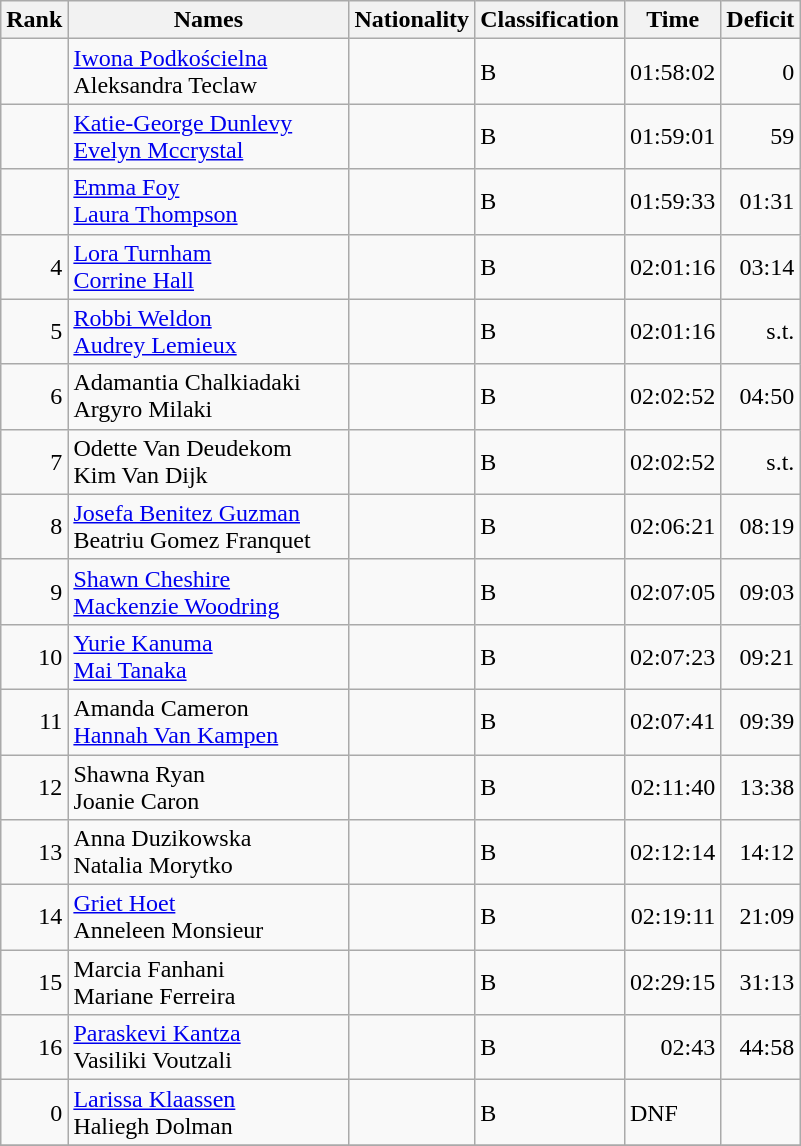<table class="wikitable sortable" style="text-align:left">
<tr>
<th width=20>Rank</th>
<th width=180>Names</th>
<th>Nationality</th>
<th>Classification</th>
<th>Time</th>
<th>Deficit</th>
</tr>
<tr>
<td align=right></td>
<td><a href='#'>Iwona Podkościelna</a><br>Aleksandra Teclaw</td>
<td></td>
<td>B</td>
<td align=right>01:58:02</td>
<td align=right>0</td>
</tr>
<tr>
<td align=right></td>
<td><a href='#'>Katie-George Dunlevy</a><br><a href='#'>Evelyn Mccrystal</a></td>
<td></td>
<td>B</td>
<td align=right>01:59:01</td>
<td align=right>59</td>
</tr>
<tr>
<td align=right></td>
<td><a href='#'>Emma Foy</a><br><a href='#'>Laura Thompson</a></td>
<td></td>
<td>B</td>
<td align=right>01:59:33</td>
<td align=right>01:31</td>
</tr>
<tr>
<td align=right>4</td>
<td><a href='#'>Lora Turnham</a><br><a href='#'>Corrine Hall</a></td>
<td></td>
<td>B</td>
<td align=right>02:01:16</td>
<td align=right>03:14</td>
</tr>
<tr>
<td align=right>5</td>
<td><a href='#'>Robbi Weldon</a><br><a href='#'>Audrey Lemieux</a></td>
<td></td>
<td>B</td>
<td align=right>02:01:16</td>
<td align=right>s.t.</td>
</tr>
<tr>
<td align=right>6</td>
<td>Adamantia Chalkiadaki <br>Argyro Milaki</td>
<td></td>
<td>B</td>
<td align=right>02:02:52</td>
<td align=right>04:50</td>
</tr>
<tr>
<td align=right>7</td>
<td>Odette Van Deudekom <br>Kim Van Dijk</td>
<td></td>
<td>B</td>
<td align=right>02:02:52</td>
<td align=right>s.t.</td>
</tr>
<tr>
<td align=right>8</td>
<td><a href='#'>Josefa Benitez Guzman</a><br>Beatriu Gomez Franquet</td>
<td></td>
<td>B</td>
<td align=right>02:06:21</td>
<td align=right>08:19</td>
</tr>
<tr>
<td align=right>9</td>
<td><a href='#'>Shawn Cheshire</a><br><a href='#'>Mackenzie Woodring</a></td>
<td></td>
<td>B</td>
<td align=right>02:07:05</td>
<td align=right>09:03</td>
</tr>
<tr>
<td align=right>10</td>
<td><a href='#'>Yurie Kanuma</a><br><a href='#'>Mai Tanaka</a></td>
<td></td>
<td>B</td>
<td align=right>02:07:23</td>
<td align=right>09:21</td>
</tr>
<tr>
<td align=right>11</td>
<td>Amanda Cameron<br><a href='#'>Hannah Van Kampen</a></td>
<td></td>
<td>B</td>
<td align=right>02:07:41</td>
<td align=right>09:39</td>
</tr>
<tr>
<td align=right>12</td>
<td>Shawna Ryan<br>Joanie Caron</td>
<td></td>
<td>B</td>
<td align=right>02:11:40</td>
<td align=right>13:38</td>
</tr>
<tr>
<td align=right>13</td>
<td>Anna Duzikowska<br>Natalia Morytko</td>
<td></td>
<td>B</td>
<td align=right>02:12:14</td>
<td align=right>14:12</td>
</tr>
<tr>
<td align=right>14</td>
<td><a href='#'>Griet Hoet</a><br>Anneleen Monsieur</td>
<td></td>
<td>B</td>
<td align=right>02:19:11</td>
<td align=right>21:09</td>
</tr>
<tr>
<td align=right>15</td>
<td>Marcia Fanhani<br>Mariane Ferreira</td>
<td></td>
<td>B</td>
<td align=right>02:29:15</td>
<td align=right>31:13</td>
</tr>
<tr>
<td align=right>16</td>
<td><a href='#'>Paraskevi Kantza</a><br>Vasiliki Voutzali</td>
<td></td>
<td>B</td>
<td align=right>02:43</td>
<td align=right>44:58</td>
</tr>
<tr>
<td align=right>0</td>
<td><a href='#'>Larissa Klaassen</a><br>Haliegh Dolman</td>
<td></td>
<td>B</td>
<td>DNF</td>
<td align=right></td>
</tr>
<tr>
</tr>
</table>
